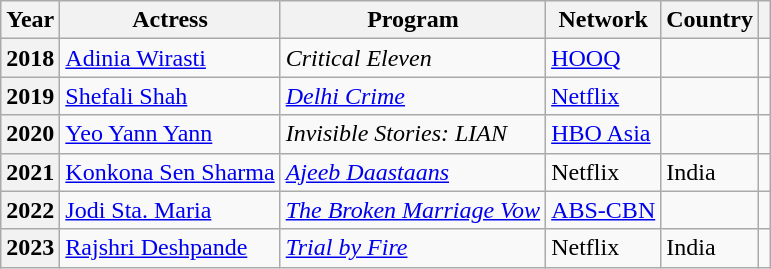<table class="wikitable plainrowheaders">
<tr>
<th>Year</th>
<th>Actress</th>
<th>Program</th>
<th>Network</th>
<th>Country</th>
<th></th>
</tr>
<tr>
<th scope="row">2018</th>
<td><a href='#'>Adinia Wirasti</a></td>
<td><em>Critical Eleven</em></td>
<td><a href='#'>HOOQ</a></td>
<td></td>
<td align="center"></td>
</tr>
<tr>
<th scope="row">2019</th>
<td><a href='#'>Shefali Shah</a></td>
<td><em><a href='#'>Delhi Crime</a></em></td>
<td><a href='#'>Netflix</a></td>
<td></td>
<td align="center"></td>
</tr>
<tr>
<th scope="row">2020</th>
<td><a href='#'>Yeo Yann Yann</a></td>
<td><em>Invisible Stories: LIAN</em></td>
<td><a href='#'>HBO Asia</a></td>
<td></td>
<td align="center"></td>
</tr>
<tr>
<th scope="row">2021</th>
<td><a href='#'>Konkona Sen Sharma</a></td>
<td><em><a href='#'>Ajeeb Daastaans</a></em></td>
<td>Netflix</td>
<td> India</td>
<td align="center"></td>
</tr>
<tr>
<th scope="row">2022</th>
<td><a href='#'>Jodi Sta. Maria</a></td>
<td><em><a href='#'>The Broken Marriage Vow</a></em></td>
<td><a href='#'>ABS-CBN</a></td>
<td></td>
<td align="center"></td>
</tr>
<tr>
<th scope="row">2023</th>
<td><a href='#'>Rajshri Deshpande</a></td>
<td><em><a href='#'>Trial by Fire</a></em></td>
<td>Netflix</td>
<td> India</td>
<td align="center"></td>
</tr>
</table>
